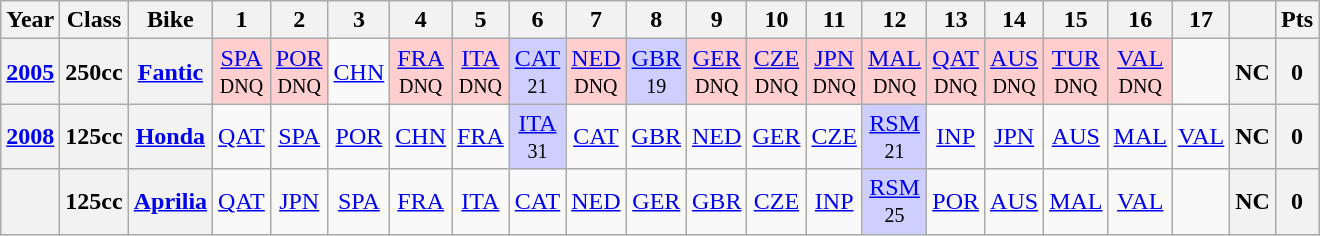<table class="wikitable" style="text-align:center">
<tr>
<th>Year</th>
<th>Class</th>
<th>Bike</th>
<th>1</th>
<th>2</th>
<th>3</th>
<th>4</th>
<th>5</th>
<th>6</th>
<th>7</th>
<th>8</th>
<th>9</th>
<th>10</th>
<th>11</th>
<th>12</th>
<th>13</th>
<th>14</th>
<th>15</th>
<th>16</th>
<th>17</th>
<th></th>
<th>Pts</th>
</tr>
<tr>
<th align="left"><a href='#'>2005</a></th>
<th align="left">250cc</th>
<th align="left"><a href='#'>Fantic</a></th>
<td style="background:#FFCFCF;"><a href='#'>SPA</a><br><small>DNQ</small></td>
<td style="background:#FFCFCF;"><a href='#'>POR</a><br><small>DNQ</small></td>
<td><a href='#'>CHN</a></td>
<td style="background:#FFCFCF;"><a href='#'>FRA</a><br><small>DNQ</small></td>
<td style="background:#FFCFCF;"><a href='#'>ITA</a><br><small>DNQ</small></td>
<td style="background:#CFCFFF;"><a href='#'>CAT</a><br><small>21</small></td>
<td style="background:#FFCFCF;"><a href='#'>NED</a><br><small>DNQ</small></td>
<td style="background:#CFCFFF;"><a href='#'>GBR</a><br><small>19</small></td>
<td style="background:#FFCFCF;"><a href='#'>GER</a><br><small>DNQ</small></td>
<td style="background:#FFCFCF;"><a href='#'>CZE</a><br><small>DNQ</small></td>
<td style="background:#FFCFCF;"><a href='#'>JPN</a><br><small>DNQ</small></td>
<td style="background:#FFCFCF;"><a href='#'>MAL</a><br><small>DNQ</small></td>
<td style="background:#FFCFCF;"><a href='#'>QAT</a><br><small>DNQ</small></td>
<td style="background:#FFCFCF;"><a href='#'>AUS</a><br><small>DNQ</small></td>
<td style="background:#FFCFCF;"><a href='#'>TUR</a><br><small>DNQ</small></td>
<td style="background:#FFCFCF;"><a href='#'>VAL</a><br><small>DNQ</small></td>
<td></td>
<th>NC</th>
<th>0</th>
</tr>
<tr>
<th align="left"><a href='#'>2008</a></th>
<th align="left">125cc</th>
<th align="left"><a href='#'>Honda</a></th>
<td><a href='#'>QAT</a></td>
<td><a href='#'>SPA</a></td>
<td><a href='#'>POR</a></td>
<td><a href='#'>CHN</a></td>
<td><a href='#'>FRA</a></td>
<td style="background:#CFCFFF;"><a href='#'>ITA</a><br><small>31</small></td>
<td><a href='#'>CAT</a></td>
<td><a href='#'>GBR</a></td>
<td><a href='#'>NED</a></td>
<td><a href='#'>GER</a></td>
<td><a href='#'>CZE</a></td>
<td style="background:#CFCFFF;"><a href='#'>RSM</a><br><small>21</small></td>
<td><a href='#'>INP</a></td>
<td><a href='#'>JPN</a></td>
<td><a href='#'>AUS</a></td>
<td><a href='#'>MAL</a></td>
<td><a href='#'>VAL</a></td>
<th>NC</th>
<th>0</th>
</tr>
<tr>
<th align="left"></th>
<th align="left">125cc</th>
<th align="left"><a href='#'>Aprilia</a></th>
<td><a href='#'>QAT</a></td>
<td><a href='#'>JPN</a></td>
<td><a href='#'>SPA</a></td>
<td><a href='#'>FRA</a></td>
<td><a href='#'>ITA</a></td>
<td><a href='#'>CAT</a></td>
<td><a href='#'>NED</a></td>
<td><a href='#'>GER</a></td>
<td><a href='#'>GBR</a></td>
<td><a href='#'>CZE</a></td>
<td><a href='#'>INP</a></td>
<td style="background:#CFCFFF;"><a href='#'>RSM</a><br><small>25</small></td>
<td><a href='#'>POR</a></td>
<td><a href='#'>AUS</a></td>
<td><a href='#'>MAL</a></td>
<td><a href='#'>VAL</a></td>
<td></td>
<th>NC</th>
<th>0</th>
</tr>
</table>
